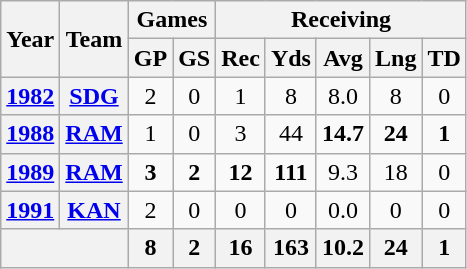<table class="wikitable" style="text-align:center">
<tr>
<th rowspan="2">Year</th>
<th rowspan="2">Team</th>
<th colspan="2">Games</th>
<th colspan="5">Receiving</th>
</tr>
<tr>
<th>GP</th>
<th>GS</th>
<th>Rec</th>
<th>Yds</th>
<th>Avg</th>
<th>Lng</th>
<th>TD</th>
</tr>
<tr>
<th><a href='#'>1982</a></th>
<th><a href='#'>SDG</a></th>
<td>2</td>
<td>0</td>
<td>1</td>
<td>8</td>
<td>8.0</td>
<td>8</td>
<td>0</td>
</tr>
<tr>
<th><a href='#'>1988</a></th>
<th><a href='#'>RAM</a></th>
<td>1</td>
<td>0</td>
<td>3</td>
<td>44</td>
<td><strong>14.7</strong></td>
<td><strong>24</strong></td>
<td><strong>1</strong></td>
</tr>
<tr>
<th><a href='#'>1989</a></th>
<th><a href='#'>RAM</a></th>
<td><strong>3</strong></td>
<td><strong>2</strong></td>
<td><strong>12</strong></td>
<td><strong>111</strong></td>
<td>9.3</td>
<td>18</td>
<td>0</td>
</tr>
<tr>
<th><a href='#'>1991</a></th>
<th><a href='#'>KAN</a></th>
<td>2</td>
<td>0</td>
<td>0</td>
<td>0</td>
<td>0.0</td>
<td>0</td>
<td>0</td>
</tr>
<tr>
<th colspan="2"></th>
<th>8</th>
<th>2</th>
<th>16</th>
<th>163</th>
<th>10.2</th>
<th>24</th>
<th>1</th>
</tr>
</table>
